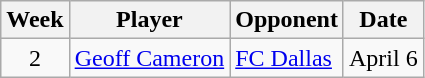<table class="wikitable">
<tr>
<th>Week</th>
<th>Player</th>
<th>Opponent</th>
<th>Date</th>
</tr>
<tr>
<td align=center>2</td>
<td> <a href='#'>Geoff Cameron</a></td>
<td><a href='#'>FC Dallas</a></td>
<td>April 6</td>
</tr>
</table>
